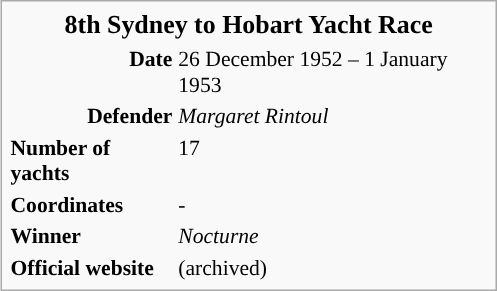<table class="infobox" style="width: 23em; font-size: 90%">
<tr>
<th colspan="2" style="text-align: center; font-size: larger;"><strong>8th Sydney to Hobart Yacht Race</strong></th>
</tr>
<tr>
<td style="text-align: right;"><strong>Date</strong></td>
<td>26 December 1952 – 1 January 1953</td>
</tr>
<tr>
<td style="text-align: right;"><strong>Defender</strong></td>
<td><em>Margaret Rintoul</em></td>
</tr>
<tr>
<td><strong>Number of yachts</strong></td>
<td>17</td>
</tr>
<tr>
<td><strong>Coordinates</strong></td>
<td>-<br></td>
</tr>
<tr>
<td><strong>Winner</strong></td>
<td><em>Nocturne</em></td>
</tr>
<tr>
<td><strong>Official website</strong></td>
<td> (archived)</td>
</tr>
</table>
